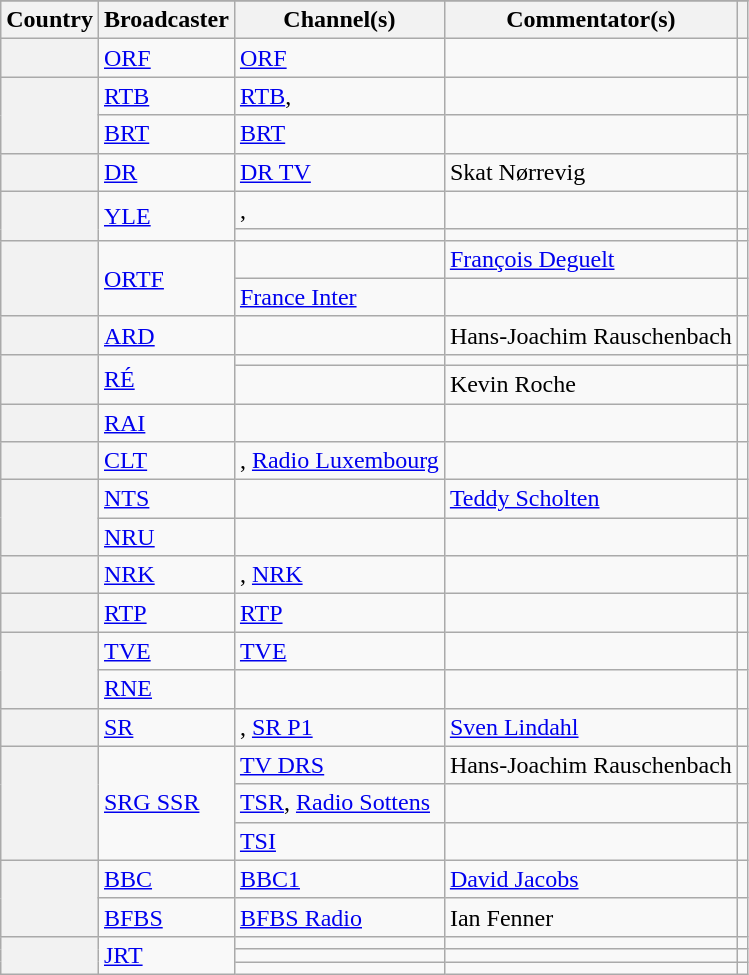<table class="wikitable plainrowheaders">
<tr>
</tr>
<tr>
<th scope="col">Country</th>
<th scope="col">Broadcaster</th>
<th scope="col">Channel(s)</th>
<th scope="col">Commentator(s)</th>
<th scope="col"></th>
</tr>
<tr>
<th scope="row"></th>
<td><a href='#'>ORF</a></td>
<td><a href='#'>ORF</a></td>
<td></td>
<td style="text-align:center"></td>
</tr>
<tr>
<th scope="rowgroup" rowspan="2"></th>
<td><a href='#'>RTB</a></td>
<td><a href='#'>RTB</a>, </td>
<td></td>
<td style="text-align:center"></td>
</tr>
<tr>
<td><a href='#'>BRT</a></td>
<td><a href='#'>BRT</a></td>
<td></td>
<td style="text-align:center"></td>
</tr>
<tr>
<th scope="row"></th>
<td><a href='#'>DR</a></td>
<td><a href='#'>DR TV</a></td>
<td>Skat Nørrevig</td>
<td style="text-align:center"></td>
</tr>
<tr>
<th scope="rowgroup" rowspan="2"></th>
<td rowspan="2"><a href='#'>YLE</a></td>
<td>, </td>
<td></td>
<td style="text-align:center"></td>
</tr>
<tr>
<td></td>
<td></td>
<td style="text-align:center"></td>
</tr>
<tr>
<th scope="row" rowspan="2"></th>
<td rowspan="2"><a href='#'>ORTF</a></td>
<td></td>
<td><a href='#'>François Deguelt</a></td>
<td style="text-align:center"></td>
</tr>
<tr>
<td><a href='#'>France Inter</a></td>
<td></td>
<td style="text-align:center"></td>
</tr>
<tr>
<th scope="row"></th>
<td><a href='#'>ARD</a></td>
<td></td>
<td>Hans-Joachim Rauschenbach</td>
<td style="text-align:center"></td>
</tr>
<tr>
<th scope="rowgroup" rowspan="2"></th>
<td rowspan="2"><a href='#'>RÉ</a></td>
<td></td>
<td></td>
<td style="text-align:center"></td>
</tr>
<tr>
<td></td>
<td>Kevin Roche</td>
<td style="text-align:center"></td>
</tr>
<tr>
<th scope="row"></th>
<td><a href='#'>RAI</a></td>
<td></td>
<td></td>
<td style="text-align:center"></td>
</tr>
<tr>
<th scope="row"></th>
<td><a href='#'>CLT</a></td>
<td>, <a href='#'>Radio Luxembourg</a></td>
<td></td>
<td style="text-align:center"></td>
</tr>
<tr>
<th scope="rowgroup" rowspan="2"></th>
<td><a href='#'>NTS</a></td>
<td></td>
<td><a href='#'>Teddy Scholten</a></td>
<td style="text-align:center"></td>
</tr>
<tr>
<td><a href='#'>NRU</a></td>
<td></td>
<td></td>
<td style="text-align:center"></td>
</tr>
<tr>
<th scope="row"></th>
<td><a href='#'>NRK</a></td>
<td>, <a href='#'>NRK</a></td>
<td></td>
<td style="text-align:center"></td>
</tr>
<tr>
<th scope="row"></th>
<td><a href='#'>RTP</a></td>
<td><a href='#'>RTP</a></td>
<td></td>
<td style="text-align:center"></td>
</tr>
<tr>
<th scope="rowgroup" rowspan="2"></th>
<td><a href='#'>TVE</a></td>
<td><a href='#'>TVE</a></td>
<td></td>
<td style="text-align:center"></td>
</tr>
<tr>
<td><a href='#'>RNE</a></td>
<td></td>
<td></td>
<td style="text-align:center"></td>
</tr>
<tr>
<th scope="row"></th>
<td><a href='#'>SR</a></td>
<td>, <a href='#'>SR P1</a></td>
<td><a href='#'>Sven Lindahl</a></td>
<td style="text-align:center"></td>
</tr>
<tr>
<th scope="rowgroup" rowspan="3"></th>
<td rowspan="3"><a href='#'>SRG SSR</a></td>
<td><a href='#'>TV DRS</a></td>
<td>Hans-Joachim Rauschenbach</td>
<td style="text-align:center"></td>
</tr>
<tr>
<td><a href='#'>TSR</a>, <a href='#'>Radio Sottens</a></td>
<td></td>
<td style="text-align:center"></td>
</tr>
<tr>
<td><a href='#'>TSI</a></td>
<td></td>
<td style="text-align:center"></td>
</tr>
<tr>
<th scope="row" rowspan="2"></th>
<td><a href='#'>BBC</a></td>
<td><a href='#'>BBC1</a></td>
<td><a href='#'>David Jacobs</a></td>
<td style="text-align:center"></td>
</tr>
<tr>
<td><a href='#'>BFBS</a></td>
<td><a href='#'>BFBS Radio</a></td>
<td>Ian Fenner</td>
<td style="text-align:center"></td>
</tr>
<tr>
<th scope="rowgroup" rowspan="3"></th>
<td rowspan="3"><a href='#'>JRT</a></td>
<td></td>
<td></td>
<td style="text-align:center"></td>
</tr>
<tr>
<td></td>
<td></td>
<td style="text-align:center"></td>
</tr>
<tr>
<td></td>
<td></td>
<td style="text-align:center"></td>
</tr>
</table>
